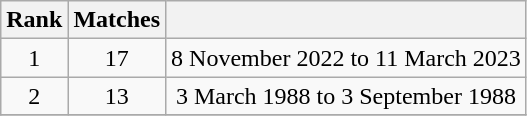<table class="wikitable sortable">
<tr>
<th>Rank</th>
<th>Matches</th>
<th></th>
</tr>
<tr align=center>
<td>1</td>
<td>17</td>
<td>8 November 2022 to 11 March 2023</td>
</tr>
<tr align=center>
<td>2</td>
<td>13</td>
<td>3 March 1988 to 3 September 1988</td>
</tr>
<tr align=center>
</tr>
</table>
